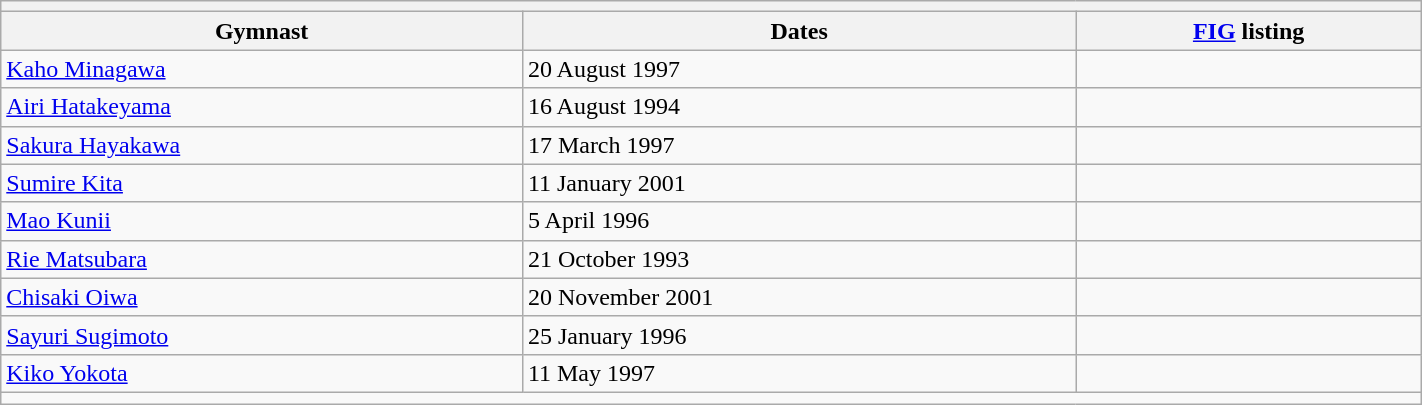<table class="wikitable mw-collapsible mw-collapsed" width="75%">
<tr>
<th colspan="3"></th>
</tr>
<tr>
<th>Gymnast</th>
<th>Dates</th>
<th><a href='#'>FIG</a> listing</th>
</tr>
<tr>
<td><a href='#'>Kaho Minagawa</a></td>
<td>20 August 1997</td>
<td></td>
</tr>
<tr>
<td><a href='#'>Airi Hatakeyama</a></td>
<td>16 August 1994</td>
<td></td>
</tr>
<tr>
<td><a href='#'>Sakura Hayakawa</a></td>
<td>17 March 1997</td>
<td></td>
</tr>
<tr>
<td><a href='#'>Sumire Kita</a></td>
<td>11 January 2001</td>
<td></td>
</tr>
<tr>
<td><a href='#'>Mao Kunii</a></td>
<td>5 April 1996</td>
<td></td>
</tr>
<tr>
<td><a href='#'>Rie Matsubara</a></td>
<td>21 October 1993</td>
<td></td>
</tr>
<tr>
<td><a href='#'>Chisaki Oiwa</a></td>
<td>20 November 2001</td>
<td></td>
</tr>
<tr>
<td><a href='#'>Sayuri Sugimoto</a></td>
<td>25 January 1996</td>
<td></td>
</tr>
<tr>
<td><a href='#'>Kiko Yokota</a></td>
<td>11 May 1997</td>
<td></td>
</tr>
<tr>
<td colspan="3"></td>
</tr>
</table>
